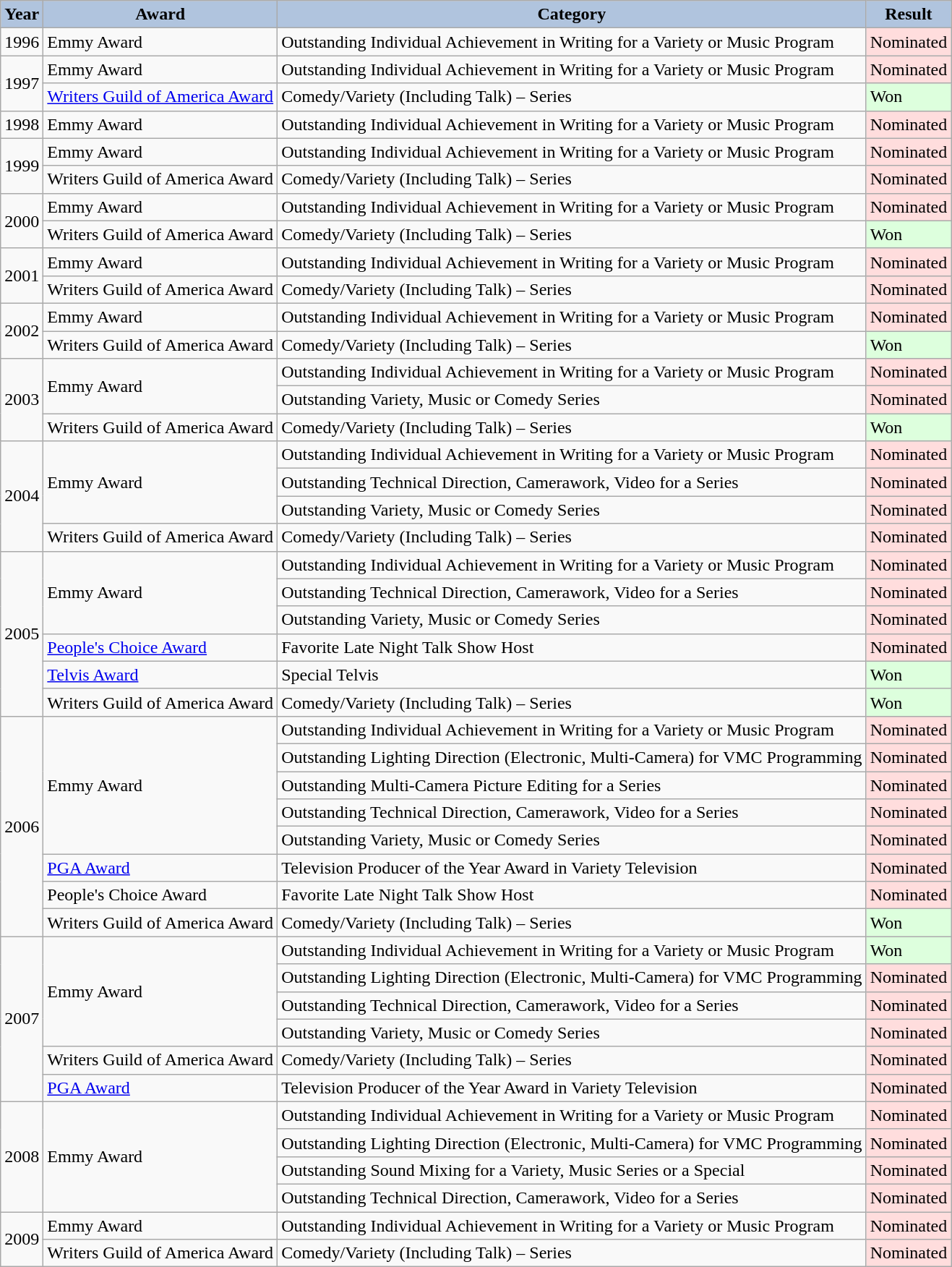<table class="wikitable">
<tr style="text-align:center;">
<th style="background:#B0C4DE;">Year</th>
<th style="background:#B0C4DE;">Award</th>
<th style="background:#B0C4DE;">Category</th>
<th style="background:#B0C4DE;">Result</th>
</tr>
<tr>
<td>1996</td>
<td>Emmy Award</td>
<td>Outstanding Individual Achievement in Writing for a Variety or Music Program</td>
<td style="background:#fdd;">Nominated</td>
</tr>
<tr>
<td rowspan="2">1997</td>
<td>Emmy Award</td>
<td>Outstanding Individual Achievement in Writing for a Variety or Music Program</td>
<td style="background:#fdd;">Nominated</td>
</tr>
<tr>
<td><a href='#'>Writers Guild of America Award</a></td>
<td>Comedy/Variety (Including Talk) – Series</td>
<td style="background:#dfd;">Won</td>
</tr>
<tr>
<td>1998</td>
<td>Emmy Award</td>
<td>Outstanding Individual Achievement in Writing for a Variety or Music Program</td>
<td style="background:#fdd;">Nominated</td>
</tr>
<tr>
<td rowspan="2">1999</td>
<td>Emmy Award</td>
<td>Outstanding Individual Achievement in Writing for a Variety or Music Program</td>
<td style="background:#fdd;">Nominated</td>
</tr>
<tr>
<td>Writers Guild of America Award</td>
<td>Comedy/Variety (Including Talk) – Series</td>
<td style="background:#fdd;">Nominated</td>
</tr>
<tr>
<td rowspan="2">2000</td>
<td>Emmy Award</td>
<td>Outstanding Individual Achievement in Writing for a Variety or Music Program</td>
<td style="background:#fdd;">Nominated</td>
</tr>
<tr>
<td>Writers Guild of America Award</td>
<td>Comedy/Variety (Including Talk) – Series</td>
<td style="background:#dfd;">Won</td>
</tr>
<tr>
<td rowspan="2">2001</td>
<td>Emmy Award</td>
<td>Outstanding Individual Achievement in Writing for a Variety or Music Program</td>
<td style="background:#fdd;">Nominated</td>
</tr>
<tr>
<td>Writers Guild of America Award</td>
<td>Comedy/Variety (Including Talk) – Series</td>
<td style="background:#fdd;">Nominated</td>
</tr>
<tr>
<td rowspan="2">2002</td>
<td>Emmy Award</td>
<td>Outstanding Individual Achievement in Writing for a Variety or Music Program</td>
<td style="background:#fdd;">Nominated</td>
</tr>
<tr>
<td>Writers Guild of America Award</td>
<td>Comedy/Variety (Including Talk) – Series</td>
<td style="background:#dfd;">Won</td>
</tr>
<tr>
<td rowspan="3">2003</td>
<td rowspan="2">Emmy Award</td>
<td>Outstanding Individual Achievement in Writing for a Variety or Music Program</td>
<td style="background:#fdd;">Nominated</td>
</tr>
<tr>
<td>Outstanding Variety, Music or Comedy Series</td>
<td style="background:#fdd;">Nominated</td>
</tr>
<tr>
<td>Writers Guild of America Award</td>
<td>Comedy/Variety (Including Talk) – Series</td>
<td style="background:#dfd;">Won</td>
</tr>
<tr>
<td rowspan="4">2004</td>
<td rowspan="3">Emmy Award</td>
<td>Outstanding Individual Achievement in Writing for a Variety or Music Program</td>
<td style="background:#fdd;">Nominated</td>
</tr>
<tr>
<td>Outstanding Technical Direction, Camerawork, Video for a Series</td>
<td style="background:#fdd;">Nominated</td>
</tr>
<tr>
<td>Outstanding Variety, Music or Comedy Series</td>
<td style="background:#fdd;">Nominated</td>
</tr>
<tr>
<td>Writers Guild of America Award</td>
<td>Comedy/Variety (Including Talk) – Series</td>
<td style="background:#fdd;">Nominated</td>
</tr>
<tr>
<td rowspan="6">2005</td>
<td rowspan="3">Emmy Award</td>
<td>Outstanding Individual Achievement in Writing for a Variety or Music Program</td>
<td style="background:#fdd;">Nominated</td>
</tr>
<tr>
<td>Outstanding Technical Direction, Camerawork, Video for a Series</td>
<td style="background:#fdd;">Nominated</td>
</tr>
<tr>
<td>Outstanding Variety, Music or Comedy Series</td>
<td style="background:#fdd;">Nominated</td>
</tr>
<tr>
<td><a href='#'>People's Choice Award</a></td>
<td>Favorite Late Night Talk Show Host</td>
<td style="background:#fdd;">Nominated</td>
</tr>
<tr>
<td><a href='#'>Telvis Award</a></td>
<td>Special Telvis</td>
<td style="background:#dfd;">Won</td>
</tr>
<tr>
<td>Writers Guild of America Award</td>
<td>Comedy/Variety (Including Talk) – Series</td>
<td style="background:#dfd;">Won</td>
</tr>
<tr>
<td rowspan="8">2006</td>
<td rowspan="5">Emmy Award</td>
<td>Outstanding Individual Achievement in Writing for a Variety or Music Program</td>
<td style="background:#fdd;">Nominated</td>
</tr>
<tr>
<td>Outstanding Lighting Direction (Electronic, Multi-Camera) for VMC Programming</td>
<td style="background:#fdd;">Nominated</td>
</tr>
<tr>
<td>Outstanding Multi-Camera Picture Editing for a Series</td>
<td style="background:#fdd;">Nominated</td>
</tr>
<tr>
<td>Outstanding Technical Direction, Camerawork, Video for a Series</td>
<td style="background:#fdd;">Nominated</td>
</tr>
<tr>
<td>Outstanding Variety, Music or Comedy Series</td>
<td style="background:#fdd;">Nominated</td>
</tr>
<tr>
<td><a href='#'>PGA Award</a></td>
<td>Television Producer of the Year Award in Variety Television</td>
<td style="background:#fdd;">Nominated</td>
</tr>
<tr>
<td>People's Choice Award</td>
<td>Favorite Late Night Talk Show Host</td>
<td style="background:#fdd;">Nominated</td>
</tr>
<tr>
<td>Writers Guild of America Award</td>
<td>Comedy/Variety (Including Talk) – Series</td>
<td style="background:#dfd;">Won</td>
</tr>
<tr>
<td rowspan="6">2007</td>
<td rowspan="4">Emmy Award</td>
<td>Outstanding Individual Achievement in Writing for a Variety or Music Program</td>
<td style="background:#dfd;">Won</td>
</tr>
<tr>
<td>Outstanding Lighting Direction (Electronic, Multi-Camera) for VMC Programming</td>
<td style="background:#fdd;">Nominated</td>
</tr>
<tr>
<td>Outstanding Technical Direction, Camerawork, Video for a Series</td>
<td style="background:#fdd;">Nominated</td>
</tr>
<tr>
<td>Outstanding Variety, Music or Comedy Series</td>
<td style="background:#fdd;">Nominated</td>
</tr>
<tr>
<td>Writers Guild of America Award</td>
<td>Comedy/Variety (Including Talk) – Series</td>
<td style="background:#fdd;">Nominated</td>
</tr>
<tr>
<td><a href='#'>PGA Award</a></td>
<td>Television Producer of the Year Award in Variety Television</td>
<td style="background:#fdd;">Nominated</td>
</tr>
<tr>
<td rowspan="4">2008</td>
<td rowspan="4">Emmy Award</td>
<td>Outstanding Individual Achievement in Writing for a Variety or Music Program</td>
<td style="background:#fdd;">Nominated</td>
</tr>
<tr>
<td>Outstanding Lighting Direction (Electronic, Multi-Camera) for VMC Programming</td>
<td style="background:#fdd;">Nominated</td>
</tr>
<tr>
<td>Outstanding Sound Mixing for a Variety, Music Series or a Special</td>
<td style="background:#fdd;">Nominated</td>
</tr>
<tr>
<td>Outstanding Technical Direction, Camerawork, Video for a Series</td>
<td style="background:#fdd;">Nominated</td>
</tr>
<tr>
<td rowspan="2">2009</td>
<td>Emmy Award</td>
<td>Outstanding Individual Achievement in Writing for a Variety or Music Program</td>
<td style="background:#fdd;">Nominated</td>
</tr>
<tr>
<td>Writers Guild of America Award</td>
<td>Comedy/Variety (Including Talk) – Series</td>
<td style="background:#fdd;">Nominated</td>
</tr>
</table>
